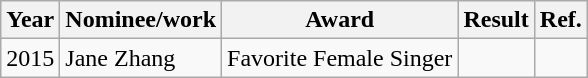<table class="wikitable">
<tr>
<th>Year</th>
<th>Nominee/work</th>
<th>Award</th>
<th><strong>Result</strong></th>
<th>Ref.</th>
</tr>
<tr>
<td>2015</td>
<td>Jane Zhang</td>
<td>Favorite Female Singer</td>
<td></td>
<td></td>
</tr>
</table>
